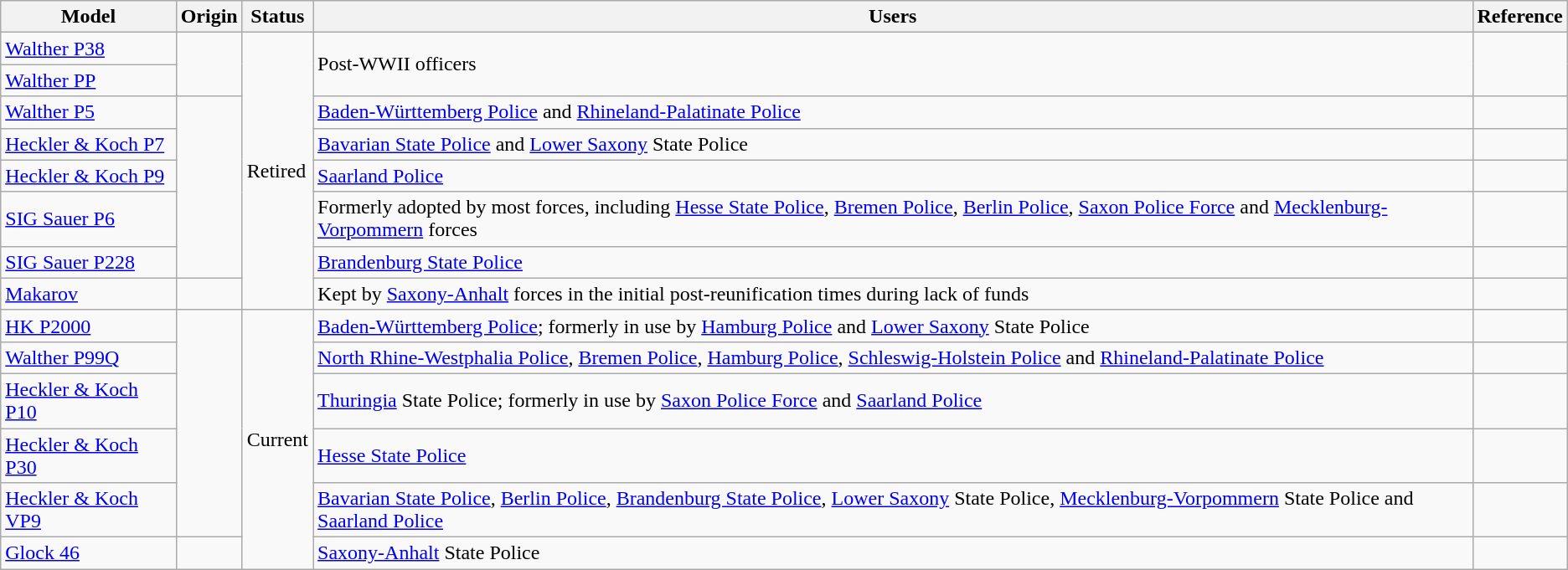<table class="wikitable">
<tr>
<th>Model</th>
<th>Origin</th>
<th>Status</th>
<th>Users</th>
<th>Reference</th>
</tr>
<tr>
<td><a href='#'>Walther P38</a></td>
<td rowspan="2"></td>
<td rowspan="8">Retired</td>
<td rowspan="2">Post-WWII officers</td>
<td rowspan="2"></td>
</tr>
<tr>
<td><a href='#'>Walther PP</a></td>
</tr>
<tr>
<td><a href='#'>Walther P5</a></td>
<td rowspan="5"></td>
<td><a href='#'>Baden-Württemberg Police</a> and <a href='#'>Rhineland-Palatinate Police</a></td>
<td></td>
</tr>
<tr>
<td><a href='#'>Heckler & Koch P7</a></td>
<td><a href='#'>Bavarian State Police</a> and <a href='#'>Lower Saxony</a> State Police</td>
<td></td>
</tr>
<tr>
<td><a href='#'>Heckler & Koch P9</a></td>
<td><a href='#'>Saarland Police</a></td>
<td></td>
</tr>
<tr>
<td><a href='#'>SIG Sauer P6</a></td>
<td>Formerly adopted by most forces, including <a href='#'>Hesse State Police</a>, <a href='#'>Bremen Police</a>, <a href='#'>Berlin Police</a>, <a href='#'>Saxon Police Force</a> and <a href='#'>Mecklenburg-Vorpommern</a> forces</td>
<td></td>
</tr>
<tr>
<td><a href='#'>SIG Sauer P228</a></td>
<td><a href='#'>Brandenburg State Police</a></td>
<td></td>
</tr>
<tr>
<td><a href='#'>Makarov</a></td>
<td></td>
<td>Kept by <a href='#'>Saxony-Anhalt</a> forces in the initial post-reunification times during lack of funds</td>
<td></td>
</tr>
<tr>
<td><a href='#'>HK P2000</a></td>
<td rowspan="5"></td>
<td rowspan="6">Current</td>
<td><a href='#'>Baden-Württemberg Police</a>; formerly in use by <a href='#'>Hamburg Police</a> and <a href='#'>Lower Saxony</a> State Police</td>
<td></td>
</tr>
<tr>
<td><a href='#'>Walther P99Q</a></td>
<td><a href='#'>North Rhine-Westphalia Police</a>, <a href='#'>Bremen Police</a>, <a href='#'>Hamburg Police</a>, <a href='#'>Schleswig-Holstein Police</a> and <a href='#'>Rhineland-Palatinate Police</a></td>
<td></td>
</tr>
<tr>
<td><a href='#'>Heckler & Koch P10</a></td>
<td><a href='#'>Thuringia</a> State Police; formerly in use by <a href='#'>Saxon Police Force</a> and <a href='#'>Saarland Police</a></td>
<td></td>
</tr>
<tr>
<td><a href='#'>Heckler & Koch P30</a></td>
<td><a href='#'>Hesse State Police</a></td>
<td></td>
</tr>
<tr>
<td><a href='#'>Heckler & Koch VP9</a></td>
<td><a href='#'>Bavarian State Police</a>, <a href='#'>Berlin Police</a>, <a href='#'>Brandenburg State Police</a>, <a href='#'>Lower Saxony</a> State Police, <a href='#'>Mecklenburg-Vorpommern</a> State Police and <a href='#'>Saarland Police</a></td>
<td></td>
</tr>
<tr>
<td><a href='#'>Glock 46</a></td>
<td></td>
<td><a href='#'>Saxony-Anhalt</a> State Police</td>
<td></td>
</tr>
</table>
